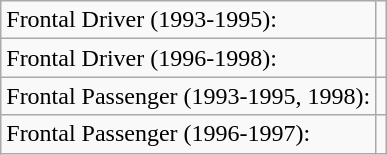<table class="wikitable">
<tr>
<td>Frontal Driver (1993-1995):</td>
<td></td>
</tr>
<tr>
<td>Frontal Driver (1996-1998):</td>
<td></td>
</tr>
<tr>
<td>Frontal Passenger (1993-1995, 1998):</td>
<td></td>
</tr>
<tr>
<td>Frontal Passenger (1996-1997):</td>
<td></td>
</tr>
</table>
